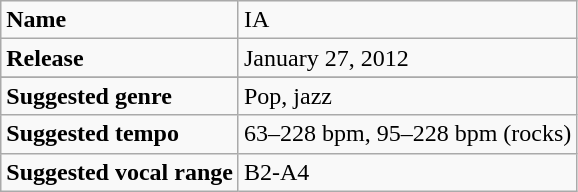<table class="wikitable">
<tr>
<td><strong>Name</strong></td>
<td>IA</td>
</tr>
<tr>
<td><strong>Release</strong></td>
<td>January 27, 2012</td>
</tr>
<tr>
</tr>
<tr>
<td><strong>Suggested genre</strong></td>
<td>Pop, jazz</td>
</tr>
<tr>
<td><strong>Suggested tempo</strong></td>
<td>63–228 bpm, 95–228 bpm (rocks)</td>
</tr>
<tr>
<td><strong>Suggested vocal range</strong></td>
<td>B2-A4</td>
</tr>
</table>
